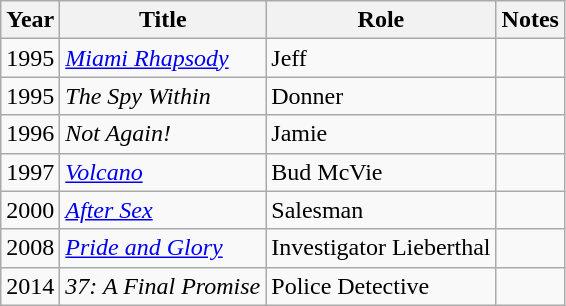<table class="wikitable sortable">
<tr>
<th>Year</th>
<th>Title</th>
<th>Role</th>
<th>Notes</th>
</tr>
<tr>
<td>1995</td>
<td><em><a href='#'>Miami Rhapsody</a></em></td>
<td>Jeff</td>
<td></td>
</tr>
<tr>
<td>1995</td>
<td><em>The Spy Within</em></td>
<td>Donner</td>
<td></td>
</tr>
<tr>
<td>1996</td>
<td><em>Not Again!</em></td>
<td>Jamie</td>
<td></td>
</tr>
<tr>
<td>1997</td>
<td><a href='#'><em>Volcano</em></a></td>
<td>Bud McVie</td>
<td></td>
</tr>
<tr>
<td>2000</td>
<td><a href='#'><em>After Sex</em></a></td>
<td>Salesman</td>
<td></td>
</tr>
<tr>
<td>2008</td>
<td><a href='#'><em>Pride and Glory</em></a></td>
<td>Investigator Lieberthal</td>
<td></td>
</tr>
<tr>
<td>2014</td>
<td><em>37: A Final Promise</em></td>
<td>Police Detective</td>
<td></td>
</tr>
</table>
